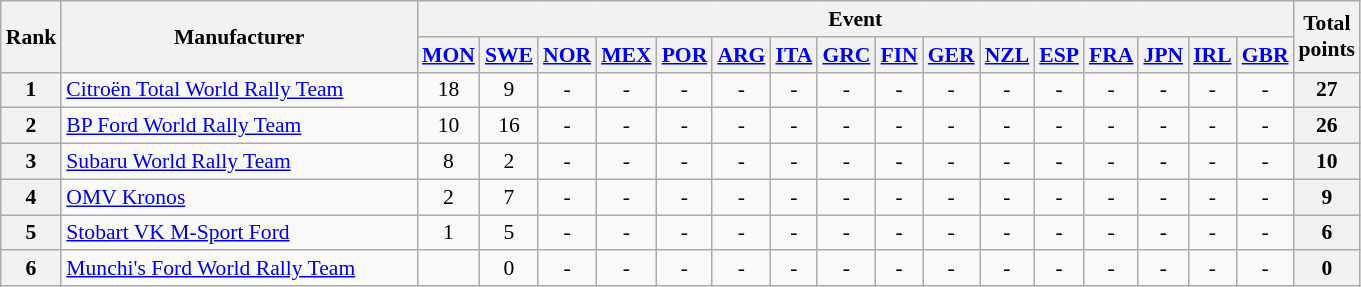<table class="wikitable" style="text-align:center; font-size:90%;">
<tr>
<th rowspan=2>Rank</th>
<th rowspan=2 style="width:16em">Manufacturer</th>
<th colspan=16>Event</th>
<th rowspan=2>Total<br>points</th>
</tr>
<tr valign="top">
<th><a href='#'>MON</a><br></th>
<th><a href='#'>SWE</a><br></th>
<th><a href='#'>NOR</a><br></th>
<th><a href='#'>MEX</a><br></th>
<th><a href='#'>POR</a><br></th>
<th><a href='#'>ARG</a><br></th>
<th><a href='#'>ITA</a><br></th>
<th><a href='#'>GRC</a><br></th>
<th><a href='#'>FIN</a><br></th>
<th><a href='#'>GER</a><br></th>
<th><a href='#'>NZL</a><br></th>
<th><a href='#'>ESP</a><br></th>
<th><a href='#'>FRA</a><br></th>
<th><a href='#'>JPN</a><br></th>
<th><a href='#'>IRL</a><br></th>
<th><a href='#'>GBR</a><br></th>
</tr>
<tr>
<th>1</th>
<td align=left><a href='#'>Citroën Total World Rally Team</a></td>
<td>18</td>
<td>9</td>
<td>-</td>
<td>-</td>
<td>-</td>
<td>-</td>
<td>-</td>
<td>-</td>
<td>-</td>
<td>-</td>
<td>-</td>
<td>-</td>
<td>-</td>
<td>-</td>
<td>-</td>
<td>-</td>
<th>27</th>
</tr>
<tr>
<th>2</th>
<td align=left><a href='#'>BP Ford World Rally Team</a></td>
<td>10</td>
<td>16</td>
<td>-</td>
<td>-</td>
<td>-</td>
<td>-</td>
<td>-</td>
<td>-</td>
<td>-</td>
<td>-</td>
<td>-</td>
<td>-</td>
<td>-</td>
<td>-</td>
<td>-</td>
<td>-</td>
<th>26</th>
</tr>
<tr>
<th>3</th>
<td align=left><a href='#'>Subaru World Rally Team</a></td>
<td>8</td>
<td>2</td>
<td>-</td>
<td>-</td>
<td>-</td>
<td>-</td>
<td>-</td>
<td>-</td>
<td>-</td>
<td>-</td>
<td>-</td>
<td>-</td>
<td>-</td>
<td>-</td>
<td>-</td>
<td>-</td>
<th>10</th>
</tr>
<tr>
<th>4</th>
<td align=left><a href='#'>OMV Kronos</a></td>
<td>2</td>
<td>7</td>
<td>-</td>
<td>-</td>
<td>-</td>
<td>-</td>
<td>-</td>
<td>-</td>
<td>-</td>
<td>-</td>
<td>-</td>
<td>-</td>
<td>-</td>
<td>-</td>
<td>-</td>
<td>-</td>
<th>9</th>
</tr>
<tr>
<th>5</th>
<td align=left><a href='#'>Stobart VK M-Sport Ford</a></td>
<td>1</td>
<td>5</td>
<td>-</td>
<td>-</td>
<td>-</td>
<td>-</td>
<td>-</td>
<td>-</td>
<td>-</td>
<td>-</td>
<td>-</td>
<td>-</td>
<td>-</td>
<td>-</td>
<td>-</td>
<td>-</td>
<th>6</th>
</tr>
<tr>
<th>6</th>
<td align="left"><a href='#'>Munchi's Ford World Rally Team</a></td>
<td></td>
<td>0</td>
<td>-</td>
<td>-</td>
<td>-</td>
<td>-</td>
<td>-</td>
<td>-</td>
<td>-</td>
<td>-</td>
<td>-</td>
<td>-</td>
<td>-</td>
<td>-</td>
<td>-</td>
<td>-</td>
<th>0</th>
</tr>
</table>
